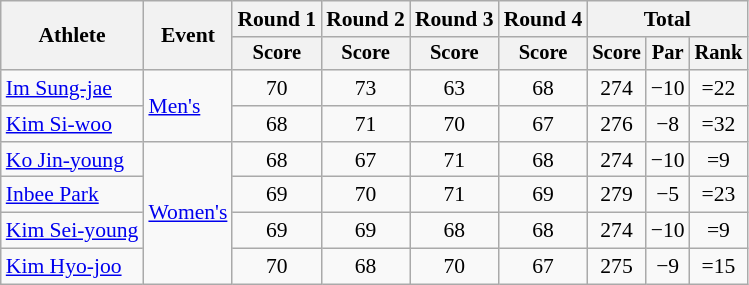<table class="wikitable" style="font-size:90%; text-align:center">
<tr>
<th rowspan="2">Athlete</th>
<th rowspan="2">Event</th>
<th>Round 1</th>
<th>Round 2</th>
<th>Round 3</th>
<th>Round 4</th>
<th colspan="3">Total</th>
</tr>
<tr style="font-size:95%"">
<th>Score</th>
<th>Score</th>
<th>Score</th>
<th>Score</th>
<th>Score</th>
<th>Par</th>
<th>Rank</th>
</tr>
<tr>
<td style="text-align:left"><a href='#'>Im Sung-jae</a></td>
<td rowspan="2" style="text-align:left"><a href='#'>Men's</a></td>
<td>70</td>
<td>73</td>
<td>63</td>
<td>68</td>
<td>274</td>
<td>−10</td>
<td>=22</td>
</tr>
<tr>
<td style="text-align:left"><a href='#'>Kim Si-woo</a></td>
<td>68</td>
<td>71</td>
<td>70</td>
<td>67</td>
<td>276</td>
<td>−8</td>
<td>=32</td>
</tr>
<tr>
<td style="text-align:left"><a href='#'>Ko Jin-young</a></td>
<td rowspan="4" style="text-align:left"><a href='#'>Women's</a></td>
<td>68</td>
<td>67</td>
<td>71</td>
<td>68</td>
<td>274</td>
<td>−10</td>
<td>=9</td>
</tr>
<tr>
<td style="text-align:left"><a href='#'>Inbee Park</a></td>
<td>69</td>
<td>70</td>
<td>71</td>
<td>69</td>
<td>279</td>
<td>−5</td>
<td>=23</td>
</tr>
<tr>
<td style="text-align:left"><a href='#'>Kim Sei-young</a></td>
<td>69</td>
<td>69</td>
<td>68</td>
<td>68</td>
<td>274</td>
<td>−10</td>
<td>=9</td>
</tr>
<tr>
<td style="text-align:left"><a href='#'>Kim Hyo-joo</a></td>
<td>70</td>
<td>68</td>
<td>70</td>
<td>67</td>
<td>275</td>
<td>−9</td>
<td>=15</td>
</tr>
</table>
